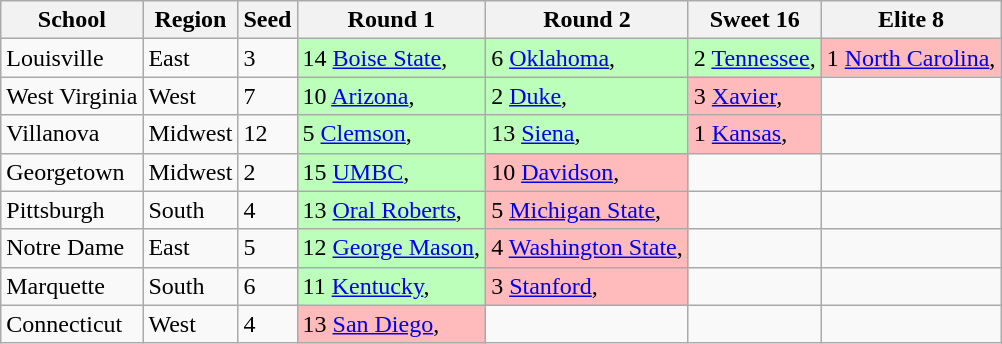<table class="wikitable">
<tr>
<th>School</th>
<th>Region</th>
<th>Seed</th>
<th>Round 1</th>
<th>Round 2</th>
<th>Sweet 16</th>
<th>Elite 8</th>
</tr>
<tr>
<td>Louisville</td>
<td>East</td>
<td>3</td>
<td style="background:#bfb;">14 <a href='#'>Boise State</a>, </td>
<td style="background:#bfb;">6 <a href='#'>Oklahoma</a>, </td>
<td style="background:#bfb;">2 <a href='#'>Tennessee</a>, </td>
<td style="background:#fbb;">1 <a href='#'>North Carolina</a>, </td>
</tr>
<tr>
<td>West Virginia</td>
<td>West</td>
<td>7</td>
<td style="background:#bfb;">10 <a href='#'>Arizona</a>, </td>
<td style="background:#bfb;">2 <a href='#'>Duke</a>, </td>
<td style="background:#fbb;">3 <a href='#'>Xavier</a>, </td>
<td></td>
</tr>
<tr>
<td>Villanova</td>
<td>Midwest</td>
<td>12</td>
<td style="background:#bfb;">5 <a href='#'>Clemson</a>, </td>
<td style="background:#bfb;">13 <a href='#'>Siena</a>, </td>
<td style="background:#fbb;">1 <a href='#'>Kansas</a>, </td>
<td></td>
</tr>
<tr>
<td>Georgetown</td>
<td>Midwest</td>
<td>2</td>
<td style="background:#bfb;">15 <a href='#'>UMBC</a>, </td>
<td style="background:#fbb;">10 <a href='#'>Davidson</a>, </td>
<td></td>
<td></td>
</tr>
<tr>
<td>Pittsburgh</td>
<td>South</td>
<td>4</td>
<td style="background:#bfb;">13 <a href='#'>Oral Roberts</a>, </td>
<td style="background:#fbb;">5 <a href='#'>Michigan State</a>, </td>
<td></td>
<td></td>
</tr>
<tr>
<td>Notre Dame</td>
<td>East</td>
<td>5</td>
<td style="background:#bfb;">12 <a href='#'>George Mason</a>, </td>
<td style="background:#fbb;">4 <a href='#'>Washington State</a>, </td>
<td></td>
<td></td>
</tr>
<tr>
<td>Marquette</td>
<td>South</td>
<td>6</td>
<td style="background:#bfb;">11 <a href='#'>Kentucky</a>, </td>
<td style="background:#fbb;">3 <a href='#'>Stanford</a>, </td>
<td></td>
<td></td>
</tr>
<tr>
<td>Connecticut</td>
<td>West</td>
<td>4</td>
<td style="background:#fbb;">13 <a href='#'>San Diego</a>, </td>
<td></td>
<td></td>
<td></td>
</tr>
</table>
